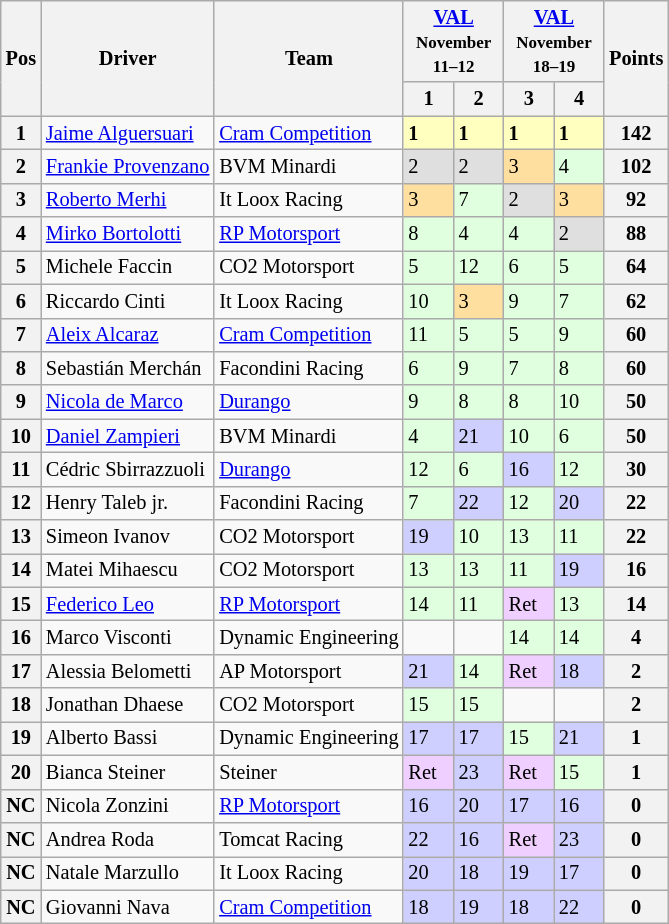<table class="wikitable" style="font-size: 85%;">
<tr>
<th rowspan=2>Pos</th>
<th rowspan=2>Driver</th>
<th rowspan=2>Team</th>
<th colspan=2> <a href='#'>VAL</a><br><small>November 11–12</small></th>
<th colspan=2> <a href='#'>VAL</a><br><small>November 18–19</small></th>
<th rowspan=2>Points</th>
</tr>
<tr>
<th width="27">1</th>
<th width="27">2</th>
<th width="27">3</th>
<th width="27">4</th>
</tr>
<tr>
<th>1</th>
<td> <a href='#'>Jaime Alguersuari</a></td>
<td><a href='#'>Cram Competition</a></td>
<td style="background:#FFFFBF;"><strong>1</strong></td>
<td style="background:#FFFFBF;"><strong>1</strong></td>
<td style="background:#FFFFBF;"><strong>1</strong></td>
<td style="background:#FFFFBF;"><strong>1</strong></td>
<th>142</th>
</tr>
<tr>
<th>2</th>
<td> <a href='#'>Frankie Provenzano</a></td>
<td>BVM Minardi</td>
<td style="background:#DFDFDF;">2</td>
<td style="background:#DFDFDF;">2</td>
<td style="background:#FFDF9F;">3</td>
<td style="background:#DFFFDF;">4</td>
<th>102</th>
</tr>
<tr>
<th>3</th>
<td> <a href='#'>Roberto Merhi</a></td>
<td>It Loox Racing</td>
<td style="background:#FFDF9F;">3</td>
<td style="background:#DFFFDF;">7</td>
<td style="background:#DFDFDF;">2</td>
<td style="background:#FFDF9F;">3</td>
<th>92</th>
</tr>
<tr>
<th>4</th>
<td> <a href='#'>Mirko Bortolotti</a></td>
<td><a href='#'>RP Motorsport</a></td>
<td style="background:#DFFFDF;">8</td>
<td style="background:#DFFFDF;">4</td>
<td style="background:#DFFFDF;">4</td>
<td style="background:#DFDFDF;">2</td>
<th>88</th>
</tr>
<tr>
<th>5</th>
<td> Michele Faccin</td>
<td>CO2 Motorsport</td>
<td style="background:#DFFFDF;">5</td>
<td style="background:#DFFFDF;">12</td>
<td style="background:#DFFFDF;">6</td>
<td style="background:#DFFFDF;">5</td>
<th>64</th>
</tr>
<tr>
<th>6</th>
<td> Riccardo Cinti</td>
<td>It Loox Racing</td>
<td style="background:#DFFFDF;">10</td>
<td style="background:#FFDF9F;">3</td>
<td style="background:#DFFFDF;">9</td>
<td style="background:#DFFFDF;">7</td>
<th>62</th>
</tr>
<tr>
<th>7</th>
<td> <a href='#'>Aleix Alcaraz</a></td>
<td><a href='#'>Cram Competition</a></td>
<td style="background:#DFFFDF;">11</td>
<td style="background:#DFFFDF;">5</td>
<td style="background:#DFFFDF;">5</td>
<td style="background:#DFFFDF;">9</td>
<th>60</th>
</tr>
<tr>
<th>8</th>
<td> Sebastián Merchán</td>
<td>Facondini Racing</td>
<td style="background:#DFFFDF;">6</td>
<td style="background:#DFFFDF;">9</td>
<td style="background:#DFFFDF;">7</td>
<td style="background:#DFFFDF;">8</td>
<th>60</th>
</tr>
<tr>
<th>9</th>
<td> <a href='#'>Nicola de Marco</a></td>
<td><a href='#'>Durango</a></td>
<td style="background:#DFFFDF;">9</td>
<td style="background:#DFFFDF;">8</td>
<td style="background:#DFFFDF;">8</td>
<td style="background:#DFFFDF;">10</td>
<th>50</th>
</tr>
<tr>
<th>10</th>
<td> <a href='#'>Daniel Zampieri</a></td>
<td>BVM Minardi</td>
<td style="background:#DFFFDF;">4</td>
<td style="background:#CFCFFF;">21</td>
<td style="background:#DFFFDF;">10</td>
<td style="background:#DFFFDF;">6</td>
<th>50</th>
</tr>
<tr>
<th>11</th>
<td> Cédric Sbirrazzuoli</td>
<td><a href='#'>Durango</a></td>
<td style="background:#DFFFDF;">12</td>
<td style="background:#DFFFDF;">6</td>
<td style="background:#CFCFFF;">16</td>
<td style="background:#DFFFDF;">12</td>
<th>30</th>
</tr>
<tr>
<th>12</th>
<td> Henry Taleb jr.</td>
<td>Facondini Racing</td>
<td style="background:#DFFFDF;">7</td>
<td style="background:#CFCFFF;">22</td>
<td style="background:#DFFFDF;">12</td>
<td style="background:#CFCFFF;">20</td>
<th>22</th>
</tr>
<tr>
<th>13</th>
<td> Simeon Ivanov</td>
<td>CO2 Motorsport</td>
<td style="background:#CFCFFF;">19</td>
<td style="background:#DFFFDF;">10</td>
<td style="background:#DFFFDF;">13</td>
<td style="background:#DFFFDF;">11</td>
<th>22</th>
</tr>
<tr>
<th>14</th>
<td> Matei Mihaescu</td>
<td>CO2 Motorsport</td>
<td style="background:#DFFFDF;">13</td>
<td style="background:#DFFFDF;">13</td>
<td style="background:#DFFFDF;">11</td>
<td style="background:#CFCFFF;">19</td>
<th>16</th>
</tr>
<tr>
<th>15</th>
<td> <a href='#'>Federico Leo</a></td>
<td><a href='#'>RP Motorsport</a></td>
<td style="background:#DFFFDF;">14</td>
<td style="background:#DFFFDF;">11</td>
<td style="background:#EFCFFF;">Ret</td>
<td style="background:#DFFFDF;">13</td>
<th>14</th>
</tr>
<tr>
<th>16</th>
<td> Marco Visconti</td>
<td>Dynamic Engineering</td>
<td></td>
<td></td>
<td style="background:#DFFFDF;">14</td>
<td style="background:#DFFFDF;">14</td>
<th>4</th>
</tr>
<tr>
<th>17</th>
<td> Alessia Belometti</td>
<td>AP Motorsport</td>
<td style="background:#CFCFFF;">21</td>
<td style="background:#DFFFDF;">14</td>
<td style="background:#EFCFFF;">Ret</td>
<td style="background:#CFCFFF;">18</td>
<th>2</th>
</tr>
<tr>
<th>18</th>
<td> Jonathan Dhaese</td>
<td>CO2 Motorsport</td>
<td style="background:#DFFFDF;">15</td>
<td style="background:#DFFFDF;">15</td>
<td></td>
<td></td>
<th>2</th>
</tr>
<tr>
<th>19</th>
<td> Alberto Bassi</td>
<td>Dynamic Engineering</td>
<td style="background:#CFCFFF;">17</td>
<td style="background:#CFCFFF;">17</td>
<td style="background:#DFFFDF;">15</td>
<td style="background:#CFCFFF;">21</td>
<th>1</th>
</tr>
<tr>
<th>20</th>
<td> Bianca Steiner</td>
<td>Steiner</td>
<td style="background:#EFCFFF;">Ret</td>
<td style="background:#CFCFFF;">23</td>
<td style="background:#EFCFFF;">Ret</td>
<td style="background:#DFFFDF;">15</td>
<th>1</th>
</tr>
<tr>
<th>NC</th>
<td> Nicola Zonzini</td>
<td><a href='#'>RP Motorsport</a></td>
<td style="background:#CFCFFF;">16</td>
<td style="background:#CFCFFF;">20</td>
<td style="background:#CFCFFF;">17</td>
<td style="background:#CFCFFF;">16</td>
<th>0</th>
</tr>
<tr>
<th>NC</th>
<td> Andrea Roda</td>
<td>Tomcat Racing</td>
<td style="background:#CFCFFF;">22</td>
<td style="background:#CFCFFF;">16</td>
<td style="background:#EFCFFF;">Ret</td>
<td style="background:#CFCFFF;">23</td>
<th>0</th>
</tr>
<tr>
<th>NC</th>
<td> Natale Marzullo</td>
<td>It Loox Racing</td>
<td style="background:#CFCFFF;">20</td>
<td style="background:#CFCFFF;">18</td>
<td style="background:#CFCFFF;">19</td>
<td style="background:#CFCFFF;">17</td>
<th>0</th>
</tr>
<tr>
<th>NC</th>
<td> Giovanni Nava</td>
<td><a href='#'>Cram Competition</a></td>
<td style="background:#CFCFFF;">18</td>
<td style="background:#CFCFFF;">19</td>
<td style="background:#CFCFFF;">18</td>
<td style="background:#CFCFFF;">22</td>
<th>0</th>
</tr>
</table>
